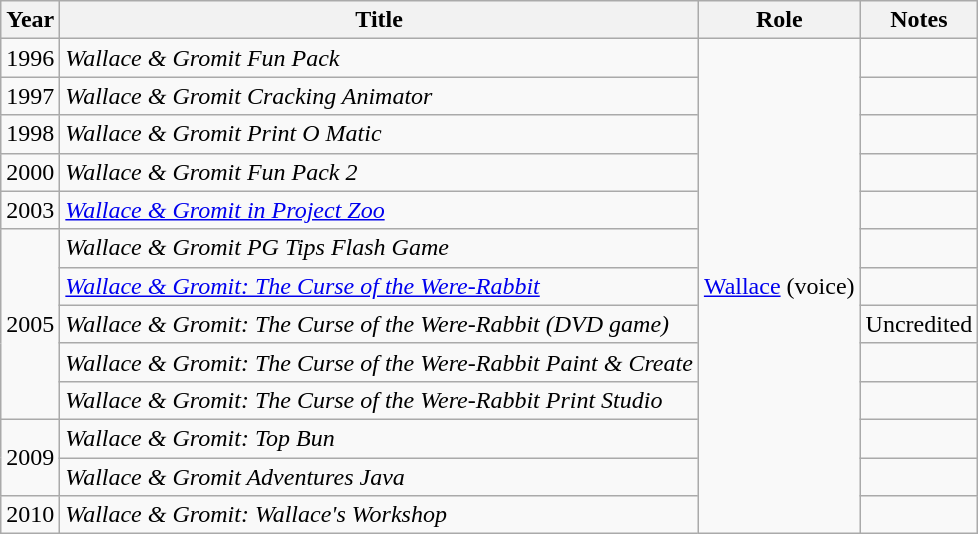<table class="wikitable">
<tr>
<th>Year</th>
<th>Title</th>
<th>Role</th>
<th>Notes</th>
</tr>
<tr>
<td>1996</td>
<td><em>Wallace & Gromit Fun Pack</em></td>
<td rowspan="14"><a href='#'>Wallace</a> (voice)</td>
<td></td>
</tr>
<tr>
<td>1997</td>
<td><em>Wallace & Gromit Cracking Animator</em></td>
<td></td>
</tr>
<tr>
<td>1998</td>
<td><em>Wallace & Gromit Print O Matic</em></td>
<td></td>
</tr>
<tr>
<td>2000</td>
<td><em>Wallace & Gromit Fun Pack 2</em></td>
<td></td>
</tr>
<tr>
<td>2003</td>
<td><em><a href='#'>Wallace & Gromit in Project Zoo</a></em></td>
<td></td>
</tr>
<tr>
<td rowspan="5">2005</td>
<td><em>Wallace & Gromit PG Tips Flash Game</em></td>
<td></td>
</tr>
<tr>
<td><em><a href='#'>Wallace & Gromit: The Curse of the Were-Rabbit</a></em></td>
<td></td>
</tr>
<tr>
<td><em>Wallace & Gromit: The Curse of the Were-Rabbit (DVD game)</em></td>
<td>Uncredited</td>
</tr>
<tr>
<td><em>Wallace & Gromit: The Curse of the Were-Rabbit Paint & Create</em></td>
<td></td>
</tr>
<tr>
<td><em>Wallace & Gromit: The Curse of the Were-Rabbit Print Studio</em></td>
<td></td>
</tr>
<tr>
<td rowspan="2">2009</td>
<td><em>Wallace & Gromit: Top Bun</em></td>
<td></td>
</tr>
<tr>
<td><em>Wallace & Gromit Adventures Java</em></td>
<td></td>
</tr>
<tr>
<td rowspan="2">2010</td>
<td><em>Wallace & Gromit: Wallace's Workshop</em></td>
<td></td>
</tr>
</table>
